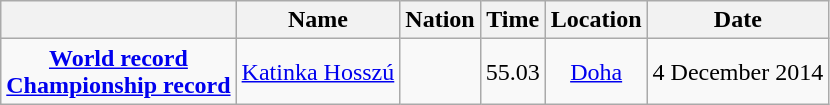<table class=wikitable style=text-align:center>
<tr>
<th></th>
<th>Name</th>
<th>Nation</th>
<th>Time</th>
<th>Location</th>
<th>Date</th>
</tr>
<tr>
<td><strong><a href='#'>World record</a><br><a href='#'>Championship record</a></strong></td>
<td align=left><a href='#'>Katinka Hosszú</a></td>
<td align=left></td>
<td align=left>55.03</td>
<td><a href='#'>Doha</a></td>
<td>4 December 2014</td>
</tr>
</table>
